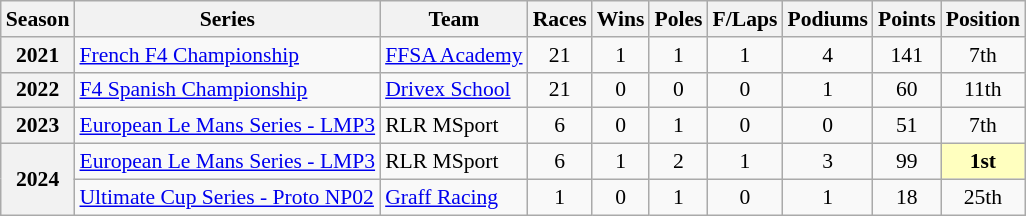<table class="wikitable" style="font-size: 90%; text-align:center">
<tr>
<th>Season</th>
<th>Series</th>
<th>Team</th>
<th>Races</th>
<th>Wins</th>
<th>Poles</th>
<th>F/Laps</th>
<th>Podiums</th>
<th>Points</th>
<th>Position</th>
</tr>
<tr>
<th>2021</th>
<td align="left"><a href='#'>French F4 Championship</a></td>
<td align="left"><a href='#'>FFSA Academy</a></td>
<td>21</td>
<td>1</td>
<td>1</td>
<td>1</td>
<td>4</td>
<td>141</td>
<td>7th</td>
</tr>
<tr>
<th>2022</th>
<td align="left"><a href='#'>F4 Spanish Championship</a></td>
<td align="left"><a href='#'>Drivex School</a></td>
<td>21</td>
<td>0</td>
<td>0</td>
<td>0</td>
<td>1</td>
<td>60</td>
<td>11th</td>
</tr>
<tr>
<th>2023</th>
<td align=left><a href='#'>European Le Mans Series - LMP3</a></td>
<td align=left>RLR MSport</td>
<td>6</td>
<td>0</td>
<td>1</td>
<td>0</td>
<td>0</td>
<td>51</td>
<td>7th</td>
</tr>
<tr>
<th rowspan="2">2024</th>
<td align=left><a href='#'>European Le Mans Series - LMP3</a></td>
<td align=left>RLR MSport</td>
<td>6</td>
<td>1</td>
<td>2</td>
<td>1</td>
<td>3</td>
<td>99</td>
<td style="background:#FFFFBF;"><strong>1st</strong></td>
</tr>
<tr>
<td align=left><a href='#'>Ultimate Cup Series - Proto NP02</a></td>
<td align=left><a href='#'>Graff Racing</a></td>
<td>1</td>
<td>0</td>
<td>1</td>
<td>0</td>
<td>1</td>
<td>18</td>
<td>25th</td>
</tr>
</table>
